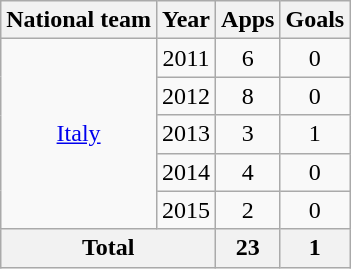<table class="wikitable" style="text-align:center">
<tr>
<th>National team</th>
<th>Year</th>
<th>Apps</th>
<th>Goals</th>
</tr>
<tr>
<td rowspan="5"><a href='#'>Italy</a></td>
<td>2011</td>
<td>6</td>
<td>0</td>
</tr>
<tr>
<td>2012</td>
<td>8</td>
<td>0</td>
</tr>
<tr>
<td>2013</td>
<td>3</td>
<td>1</td>
</tr>
<tr>
<td>2014</td>
<td>4</td>
<td>0</td>
</tr>
<tr>
<td>2015</td>
<td>2</td>
<td>0</td>
</tr>
<tr>
<th colspan="2">Total</th>
<th>23</th>
<th>1</th>
</tr>
</table>
